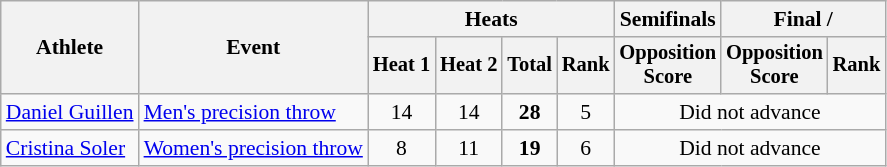<table class=wikitable style="font-size:90%">
<tr>
<th rowspan="2">Athlete</th>
<th rowspan="2">Event</th>
<th colspan="4">Heats</th>
<th>Semifinals</th>
<th colspan=2>Final / </th>
</tr>
<tr style="font-size:95%">
<th>Heat 1</th>
<th>Heat 2</th>
<th>Total</th>
<th>Rank</th>
<th>Opposition<br>Score</th>
<th>Opposition<br>Score</th>
<th>Rank</th>
</tr>
<tr align="center">
<td align="left"><a href='#'>Daniel Guillen</a></td>
<td align="left"><a href='#'>Men's precision throw</a></td>
<td>14</td>
<td>14</td>
<td><strong>28</strong></td>
<td>5</td>
<td colspan="3">Did not advance</td>
</tr>
<tr align="center">
<td align="left"><a href='#'>Cristina Soler</a></td>
<td align="left"><a href='#'>Women's precision throw</a></td>
<td>8</td>
<td>11</td>
<td><strong>19</strong></td>
<td>6</td>
<td colspan="3">Did not advance</td>
</tr>
</table>
